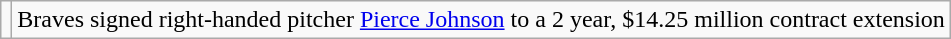<table class="wikitable">
<tr>
<td></td>
<td>Braves signed right-handed pitcher <a href='#'>Pierce Johnson</a> to a 2 year, $14.25 million contract extension</td>
</tr>
</table>
